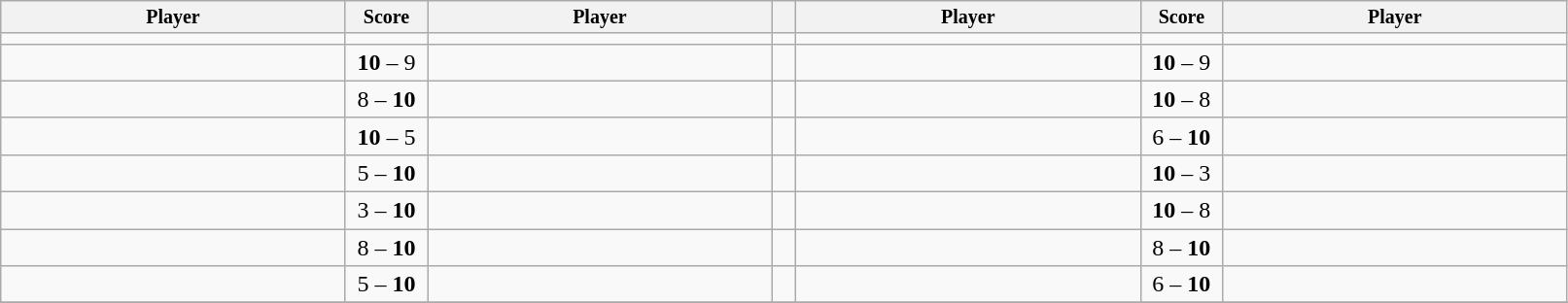<table class="wikitable">
<tr style="font-size:10pt;font-weight:bold">
<th width=230>Player</th>
<th width=50>Score</th>
<th width=230>Player</th>
<th width=10></th>
<th width=230>Player</th>
<th width=50>Score</th>
<th width=230>Player</th>
</tr>
<tr>
<td></td>
<td align=center></td>
<td></td>
<td></td>
<td></td>
<td align=center></td>
<td></td>
</tr>
<tr>
<td></td>
<td align=center><strong>10</strong> – 9</td>
<td></td>
<td></td>
<td></td>
<td align=center><strong>10</strong> – 9</td>
<td></td>
</tr>
<tr>
<td></td>
<td align=center>8 – <strong>10</strong></td>
<td></td>
<td></td>
<td></td>
<td align=center><strong>10</strong> – 8</td>
<td></td>
</tr>
<tr>
<td></td>
<td align=center><strong>10</strong> – 5</td>
<td></td>
<td></td>
<td></td>
<td align=center>6 – <strong>10</strong></td>
<td></td>
</tr>
<tr>
<td></td>
<td align=center>5 – <strong>10</strong></td>
<td></td>
<td></td>
<td></td>
<td align=center><strong>10</strong> – 3</td>
<td></td>
</tr>
<tr>
<td></td>
<td align=center>3 – <strong>10</strong></td>
<td></td>
<td></td>
<td></td>
<td align=center><strong>10</strong> – 8</td>
<td></td>
</tr>
<tr>
<td></td>
<td align=center>8 – <strong>10</strong></td>
<td></td>
<td></td>
<td></td>
<td align=center>8 – <strong>10</strong></td>
<td></td>
</tr>
<tr>
<td></td>
<td align=center>5 – <strong>10</strong></td>
<td></td>
<td></td>
<td></td>
<td align=center>6 – <strong>10</strong></td>
<td></td>
</tr>
<tr>
</tr>
</table>
